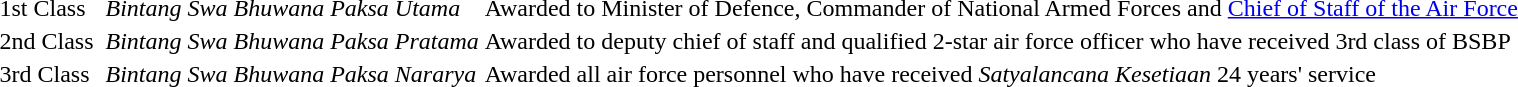<table>
<tr>
<td>1st Class</td>
<td></td>
<td><em>Bintang Swa Bhuwana Paksa Utama</em></td>
<td>Awarded to Minister of Defence, Commander of National Armed Forces and <a href='#'>Chief of Staff of the Air Force</a></td>
</tr>
<tr>
<td>2nd Class</td>
<td></td>
<td><em>Bintang Swa Bhuwana Paksa Pratama</em></td>
<td>Awarded to deputy chief of staff and qualified 2-star air force officer who have received 3rd class of BSBP</td>
</tr>
<tr>
<td>3rd Class</td>
<td></td>
<td><em>Bintang Swa Bhuwana Paksa Nararya</em></td>
<td>Awarded all air force personnel who have received <em>Satyalancana Kesetiaan</em> 24 years' service</td>
</tr>
</table>
